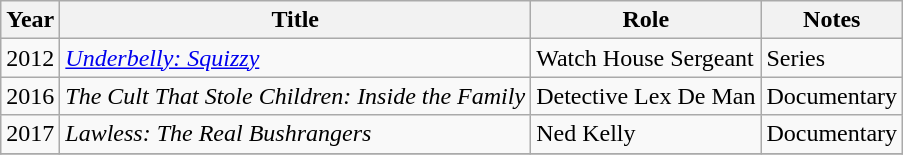<table class="wikitable sortable">
<tr>
<th>Year</th>
<th>Title</th>
<th>Role</th>
<th>Notes</th>
</tr>
<tr>
<td>2012</td>
<td><em><a href='#'>Underbelly: Squizzy</a></em></td>
<td>Watch House Sergeant</td>
<td>Series</td>
</tr>
<tr>
<td>2016</td>
<td><em>The Cult That Stole Children: Inside the Family</em></td>
<td>Detective Lex De Man</td>
<td>Documentary</td>
</tr>
<tr>
<td>2017</td>
<td><em>Lawless: The Real Bushrangers</em></td>
<td>Ned Kelly</td>
<td>Documentary</td>
</tr>
<tr>
</tr>
</table>
